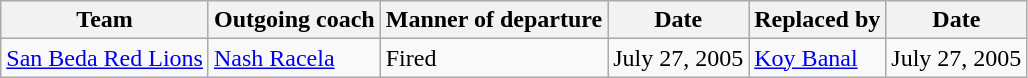<table class="wikitable">
<tr>
<th>Team</th>
<th>Outgoing coach</th>
<th>Manner of departure</th>
<th>Date</th>
<th>Replaced by</th>
<th>Date</th>
</tr>
<tr>
<td><a href='#'>San Beda Red Lions</a></td>
<td><a href='#'>Nash Racela</a></td>
<td>Fired</td>
<td>July 27, 2005</td>
<td><a href='#'>Koy Banal</a></td>
<td>July 27, 2005</td>
</tr>
</table>
